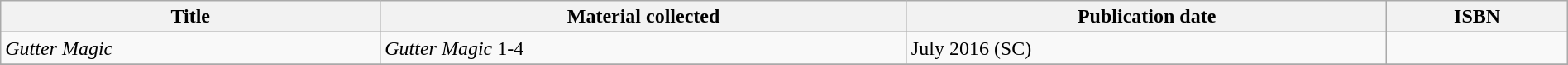<table class="wikitable" style="width:100%;">
<tr>
<th>Title</th>
<th>Material collected</th>
<th>Publication date</th>
<th>ISBN</th>
</tr>
<tr>
<td><em>Gutter Magic</em></td>
<td><em>Gutter Magic</em> 1-4</td>
<td>July 2016 (SC)</td>
<td></td>
</tr>
<tr>
</tr>
</table>
